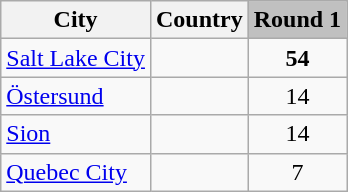<table class="wikitable">
<tr>
<th>City</th>
<th>Country</th>
<td style="background:silver;"><strong>Round 1</strong></td>
</tr>
<tr>
<td><a href='#'>Salt Lake City</a></td>
<td></td>
<td align=center><strong>54</strong></td>
</tr>
<tr>
<td><a href='#'>Östersund</a></td>
<td></td>
<td align=center>14</td>
</tr>
<tr>
<td><a href='#'>Sion</a></td>
<td></td>
<td align=center>14</td>
</tr>
<tr>
<td><a href='#'>Quebec City</a></td>
<td></td>
<td align=center>7</td>
</tr>
</table>
